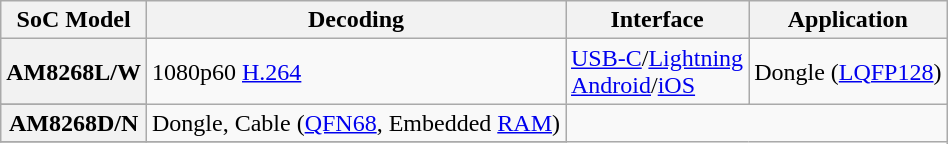<table class="wikitable">
<tr>
<th>SoC Model</th>
<th>Decoding</th>
<th>Interface</th>
<th>Application</th>
</tr>
<tr>
<th>AM8268L/W</th>
<td rowspan = 2>1080p60 <a href='#'>H.264</a></td>
<td rowspan = 2><a href='#'>USB-C</a>/<a href='#'>Lightning</a> <br> <a href='#'>Android</a>/<a href='#'>iOS</a></td>
<td>Dongle (<a href='#'>LQFP128</a>)</td>
</tr>
<tr>
</tr>
<tr>
<th>AM8268D/N</th>
<td>Dongle, Cable (<a href='#'>QFN68</a>, Embedded <a href='#'>RAM</a>)</td>
</tr>
<tr>
</tr>
</table>
